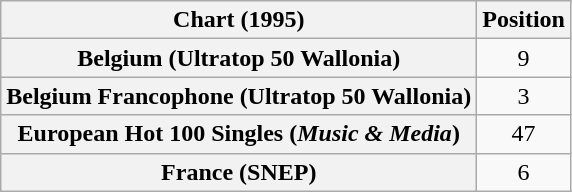<table class="wikitable sortable plainrowheaders" style="text-align:center">
<tr>
<th scope="col">Chart (1995)</th>
<th scope="col">Position</th>
</tr>
<tr>
<th scope="row">Belgium (Ultratop 50 Wallonia)</th>
<td>9</td>
</tr>
<tr>
<th scope="row">Belgium Francophone (Ultratop 50 Wallonia)</th>
<td>3</td>
</tr>
<tr>
<th scope="row">European Hot 100 Singles (<em>Music & Media</em>)</th>
<td>47</td>
</tr>
<tr>
<th scope="row">France (SNEP)</th>
<td>6</td>
</tr>
</table>
